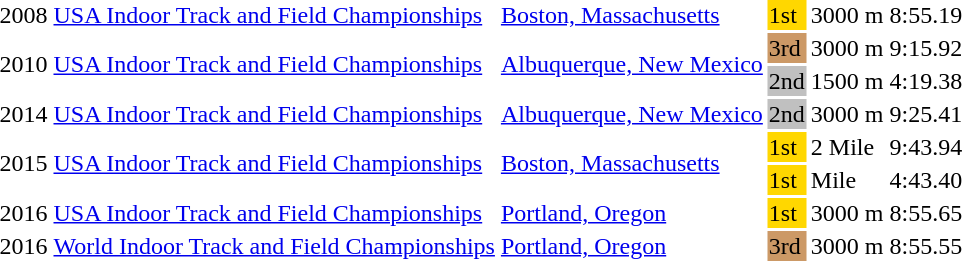<table>
<tr>
<td>2008</td>
<td><a href='#'>USA Indoor Track and Field Championships</a></td>
<td><a href='#'>Boston, Massachusetts</a></td>
<td bgcolor=gold>1st</td>
<td>3000 m</td>
<td>8:55.19</td>
</tr>
<tr>
<td rowspan=2>2010</td>
<td rowspan=2><a href='#'>USA Indoor Track and Field Championships</a></td>
<td rowspan=2><a href='#'>Albuquerque, New Mexico</a></td>
<td style="background:#c96;">3rd</td>
<td>3000 m</td>
<td>9:15.92</td>
</tr>
<tr>
<td style="background:silver;">2nd</td>
<td>1500 m</td>
<td>4:19.38</td>
</tr>
<tr>
<td>2014</td>
<td><a href='#'>USA Indoor Track and Field Championships</a></td>
<td><a href='#'>Albuquerque, New Mexico</a></td>
<td style="background:silver;">2nd</td>
<td>3000 m</td>
<td>9:25.41</td>
</tr>
<tr>
<td rowspan=2>2015</td>
<td rowspan=2><a href='#'>USA Indoor Track and Field Championships</a></td>
<td rowspan=2><a href='#'>Boston, Massachusetts</a></td>
<td bgcolor=gold>1st</td>
<td>2 Mile</td>
<td>9:43.94</td>
</tr>
<tr>
<td bgcolor=gold>1st</td>
<td>Mile</td>
<td>4:43.40</td>
</tr>
<tr>
<td>2016</td>
<td><a href='#'>USA Indoor Track and Field Championships</a></td>
<td><a href='#'>Portland, Oregon</a></td>
<td bgcolor=gold>1st</td>
<td>3000 m</td>
<td>8:55.65</td>
</tr>
<tr>
<td>2016</td>
<td><a href='#'>World Indoor Track and Field Championships</a></td>
<td><a href='#'>Portland, Oregon</a></td>
<td style="background:#c96;">3rd</td>
<td>3000 m</td>
<td>8:55.55</td>
</tr>
</table>
